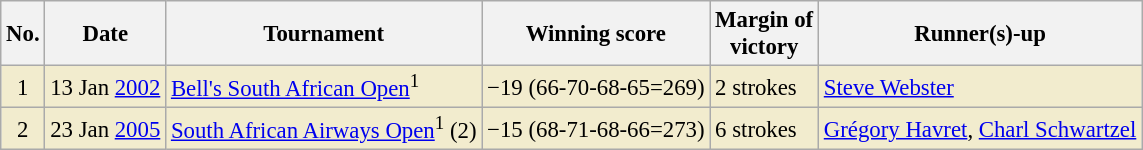<table class="wikitable" style="font-size:95%;">
<tr>
<th>No.</th>
<th>Date</th>
<th>Tournament</th>
<th>Winning score</th>
<th>Margin of<br>victory</th>
<th>Runner(s)-up</th>
</tr>
<tr style="background:#f2ecce;">
<td align=center>1</td>
<td>13 Jan <a href='#'>2002</a></td>
<td><a href='#'>Bell's South African Open</a><sup>1</sup></td>
<td>−19 (66-70-68-65=269)</td>
<td>2 strokes</td>
<td> <a href='#'>Steve Webster</a></td>
</tr>
<tr style="background:#f2ecce;">
<td align=center>2</td>
<td>23 Jan <a href='#'>2005</a></td>
<td><a href='#'>South African Airways Open</a><sup>1</sup> (2)</td>
<td>−15 (68-71-68-66=273)</td>
<td>6 strokes</td>
<td> <a href='#'>Grégory Havret</a>,  <a href='#'>Charl Schwartzel</a></td>
</tr>
</table>
